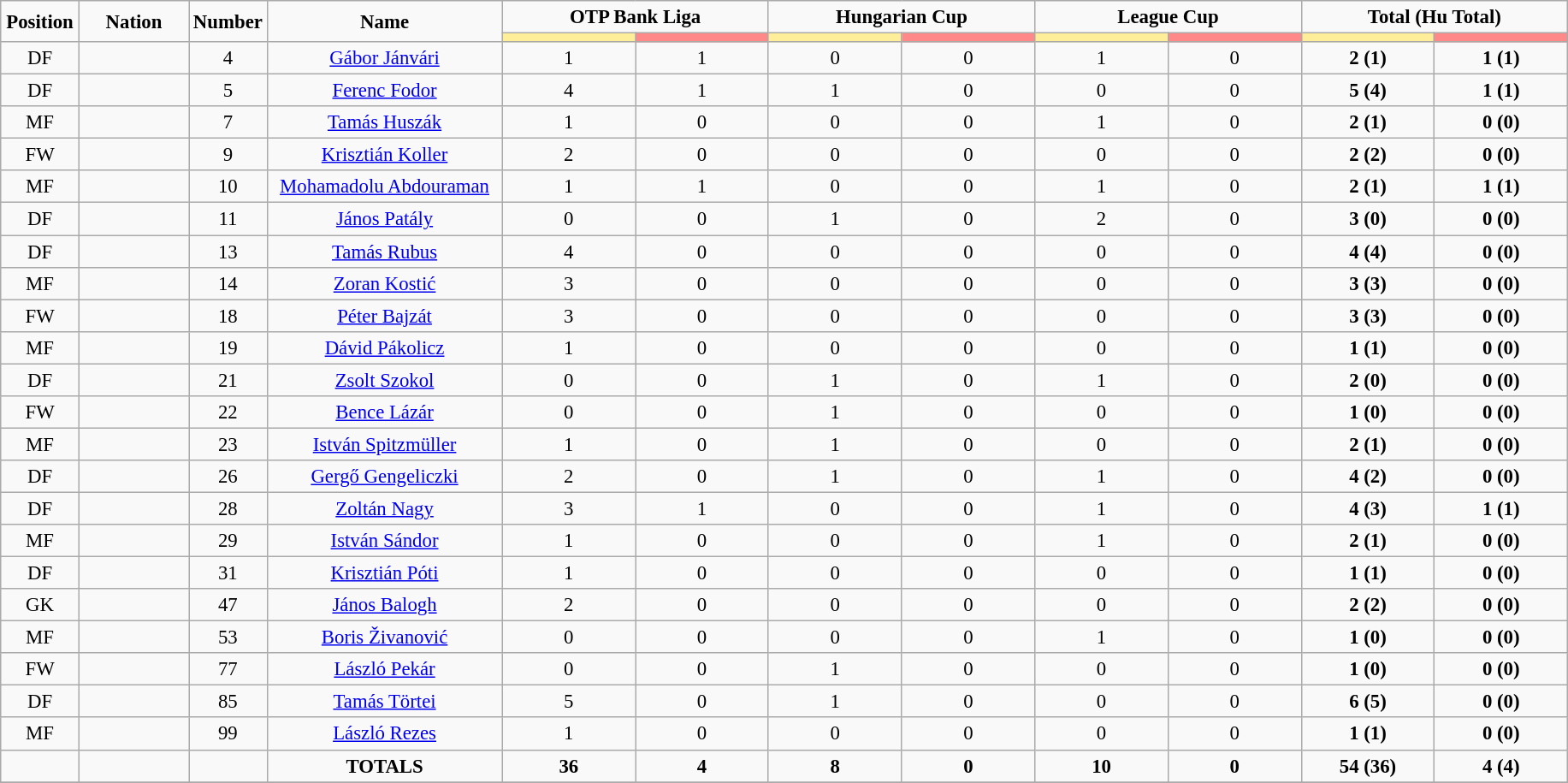<table class="wikitable" style="font-size: 95%; text-align: center;">
<tr>
<td rowspan="2" width="5%" align="center"><strong>Position</strong></td>
<td rowspan="2" width="7%" align="center"><strong>Nation</strong></td>
<td rowspan="2" width="5%" align="center"><strong>Number</strong></td>
<td rowspan="2" width="15%" align="center"><strong>Name</strong></td>
<td colspan="2" align="center"><strong>OTP Bank Liga</strong></td>
<td colspan="2" align="center"><strong>Hungarian Cup</strong></td>
<td colspan="2" align="center"><strong>League Cup</strong></td>
<td colspan="2" align="center"><strong>Total (Hu Total)</strong></td>
</tr>
<tr>
<th width=60 style="background: #FFEE99"></th>
<th width=60 style="background: #FF8888"></th>
<th width=60 style="background: #FFEE99"></th>
<th width=60 style="background: #FF8888"></th>
<th width=60 style="background: #FFEE99"></th>
<th width=60 style="background: #FF8888"></th>
<th width=60 style="background: #FFEE99"></th>
<th width=60 style="background: #FF8888"></th>
</tr>
<tr>
<td>DF</td>
<td></td>
<td>4</td>
<td><a href='#'>Gábor Jánvári</a></td>
<td>1</td>
<td>1</td>
<td>0</td>
<td>0</td>
<td>1</td>
<td>0</td>
<td><strong>2 (1)</strong></td>
<td><strong>1 (1)</strong></td>
</tr>
<tr>
<td>DF</td>
<td></td>
<td>5</td>
<td><a href='#'>Ferenc Fodor</a></td>
<td>4</td>
<td>1</td>
<td>1</td>
<td>0</td>
<td>0</td>
<td>0</td>
<td><strong>5 (4)</strong></td>
<td><strong>1 (1)</strong></td>
</tr>
<tr>
<td>MF</td>
<td></td>
<td>7</td>
<td><a href='#'>Tamás Huszák</a></td>
<td>1</td>
<td>0</td>
<td>0</td>
<td>0</td>
<td>1</td>
<td>0</td>
<td><strong>2 (1)</strong></td>
<td><strong>0 (0)</strong></td>
</tr>
<tr>
<td>FW</td>
<td></td>
<td>9</td>
<td><a href='#'>Krisztián Koller</a></td>
<td>2</td>
<td>0</td>
<td>0</td>
<td>0</td>
<td>0</td>
<td>0</td>
<td><strong>2 (2)</strong></td>
<td><strong>0 (0)</strong></td>
</tr>
<tr>
<td>MF</td>
<td></td>
<td>10</td>
<td><a href='#'>Mohamadolu Abdouraman</a></td>
<td>1</td>
<td>1</td>
<td>0</td>
<td>0</td>
<td>1</td>
<td>0</td>
<td><strong>2 (1)</strong></td>
<td><strong>1 (1)</strong></td>
</tr>
<tr>
<td>DF</td>
<td></td>
<td>11</td>
<td><a href='#'>János Patály</a></td>
<td>0</td>
<td>0</td>
<td>1</td>
<td>0</td>
<td>2</td>
<td>0</td>
<td><strong>3 (0)</strong></td>
<td><strong>0 (0)</strong></td>
</tr>
<tr>
<td>DF</td>
<td></td>
<td>13</td>
<td><a href='#'>Tamás Rubus</a></td>
<td>4</td>
<td>0</td>
<td>0</td>
<td>0</td>
<td>0</td>
<td>0</td>
<td><strong>4 (4)</strong></td>
<td><strong>0 (0)</strong></td>
</tr>
<tr>
<td>MF</td>
<td></td>
<td>14</td>
<td><a href='#'>Zoran Kostić</a></td>
<td>3</td>
<td>0</td>
<td>0</td>
<td>0</td>
<td>0</td>
<td>0</td>
<td><strong>3 (3)</strong></td>
<td><strong>0 (0)</strong></td>
</tr>
<tr>
<td>FW</td>
<td></td>
<td>18</td>
<td><a href='#'>Péter Bajzát</a></td>
<td>3</td>
<td>0</td>
<td>0</td>
<td>0</td>
<td>0</td>
<td>0</td>
<td><strong>3 (3)</strong></td>
<td><strong>0 (0)</strong></td>
</tr>
<tr>
<td>MF</td>
<td></td>
<td>19</td>
<td><a href='#'>Dávid Pákolicz</a></td>
<td>1</td>
<td>0</td>
<td>0</td>
<td>0</td>
<td>0</td>
<td>0</td>
<td><strong>1 (1)</strong></td>
<td><strong>0 (0)</strong></td>
</tr>
<tr>
<td>DF</td>
<td></td>
<td>21</td>
<td><a href='#'>Zsolt Szokol</a></td>
<td>0</td>
<td>0</td>
<td>1</td>
<td>0</td>
<td>1</td>
<td>0</td>
<td><strong>2 (0)</strong></td>
<td><strong>0 (0)</strong></td>
</tr>
<tr>
<td>FW</td>
<td></td>
<td>22</td>
<td><a href='#'>Bence Lázár</a></td>
<td>0</td>
<td>0</td>
<td>1</td>
<td>0</td>
<td>0</td>
<td>0</td>
<td><strong>1 (0)</strong></td>
<td><strong>0 (0)</strong></td>
</tr>
<tr>
<td>MF</td>
<td></td>
<td>23</td>
<td><a href='#'>István Spitzmüller</a></td>
<td>1</td>
<td>0</td>
<td>1</td>
<td>0</td>
<td>0</td>
<td>0</td>
<td><strong>2 (1)</strong></td>
<td><strong>0 (0)</strong></td>
</tr>
<tr>
<td>DF</td>
<td></td>
<td>26</td>
<td><a href='#'>Gergő Gengeliczki</a></td>
<td>2</td>
<td>0</td>
<td>1</td>
<td>0</td>
<td>1</td>
<td>0</td>
<td><strong>4 (2)</strong></td>
<td><strong>0 (0)</strong></td>
</tr>
<tr>
<td>DF</td>
<td></td>
<td>28</td>
<td><a href='#'>Zoltán Nagy</a></td>
<td>3</td>
<td>1</td>
<td>0</td>
<td>0</td>
<td>1</td>
<td>0</td>
<td><strong>4 (3)</strong></td>
<td><strong>1 (1)</strong></td>
</tr>
<tr>
<td>MF</td>
<td></td>
<td>29</td>
<td><a href='#'>István Sándor</a></td>
<td>1</td>
<td>0</td>
<td>0</td>
<td>0</td>
<td>1</td>
<td>0</td>
<td><strong>2 (1)</strong></td>
<td><strong>0 (0)</strong></td>
</tr>
<tr>
<td>DF</td>
<td></td>
<td>31</td>
<td><a href='#'>Krisztián Póti</a></td>
<td>1</td>
<td>0</td>
<td>0</td>
<td>0</td>
<td>0</td>
<td>0</td>
<td><strong>1 (1)</strong></td>
<td><strong>0 (0)</strong></td>
</tr>
<tr>
<td>GK</td>
<td></td>
<td>47</td>
<td><a href='#'>János Balogh</a></td>
<td>2</td>
<td>0</td>
<td>0</td>
<td>0</td>
<td>0</td>
<td>0</td>
<td><strong>2 (2)</strong></td>
<td><strong>0 (0)</strong></td>
</tr>
<tr>
<td>MF</td>
<td></td>
<td>53</td>
<td><a href='#'>Boris Živanović</a></td>
<td>0</td>
<td>0</td>
<td>0</td>
<td>0</td>
<td>1</td>
<td>0</td>
<td><strong>1 (0)</strong></td>
<td><strong>0 (0)</strong></td>
</tr>
<tr>
<td>FW</td>
<td></td>
<td>77</td>
<td><a href='#'>László Pekár</a></td>
<td>0</td>
<td>0</td>
<td>1</td>
<td>0</td>
<td>0</td>
<td>0</td>
<td><strong>1 (0)</strong></td>
<td><strong>0 (0)</strong></td>
</tr>
<tr>
<td>DF</td>
<td></td>
<td>85</td>
<td><a href='#'>Tamás Törtei</a></td>
<td>5</td>
<td>0</td>
<td>1</td>
<td>0</td>
<td>0</td>
<td>0</td>
<td><strong>6 (5)</strong></td>
<td><strong>0 (0)</strong></td>
</tr>
<tr>
<td>MF</td>
<td></td>
<td>99</td>
<td><a href='#'>László Rezes</a></td>
<td>1</td>
<td>0</td>
<td>0</td>
<td>0</td>
<td>0</td>
<td>0</td>
<td><strong>1 (1)</strong></td>
<td><strong>0 (0)</strong></td>
</tr>
<tr>
<td></td>
<td></td>
<td></td>
<td><strong>TOTALS</strong></td>
<td><strong>36</strong></td>
<td><strong>4</strong></td>
<td><strong>8</strong></td>
<td><strong>0</strong></td>
<td><strong>10</strong></td>
<td><strong>0</strong></td>
<td><strong>54 (36)</strong></td>
<td><strong>4 (4)</strong></td>
</tr>
<tr>
</tr>
</table>
